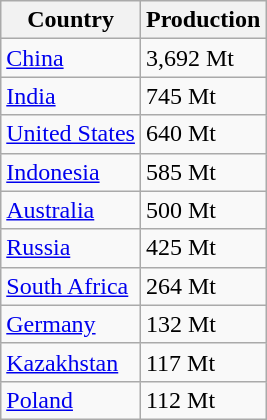<table class="wikitable">
<tr>
<th>Country</th>
<th>Production</th>
</tr>
<tr>
<td><a href='#'>China</a></td>
<td>3,692 Mt</td>
</tr>
<tr>
<td><a href='#'>India</a></td>
<td>745 Mt</td>
</tr>
<tr>
<td><a href='#'>United States</a></td>
<td>640 Mt</td>
</tr>
<tr>
<td><a href='#'>Indonesia</a></td>
<td>585 Mt</td>
</tr>
<tr>
<td><a href='#'>Australia</a></td>
<td>500 Mt</td>
</tr>
<tr>
<td><a href='#'>Russia</a></td>
<td>425 Mt</td>
</tr>
<tr>
<td><a href='#'>South Africa</a></td>
<td>264 Mt</td>
</tr>
<tr>
<td><a href='#'>Germany</a></td>
<td>132 Mt</td>
</tr>
<tr>
<td><a href='#'>Kazakhstan</a></td>
<td>117 Mt</td>
</tr>
<tr>
<td><a href='#'>Poland</a></td>
<td>112 Mt</td>
</tr>
</table>
